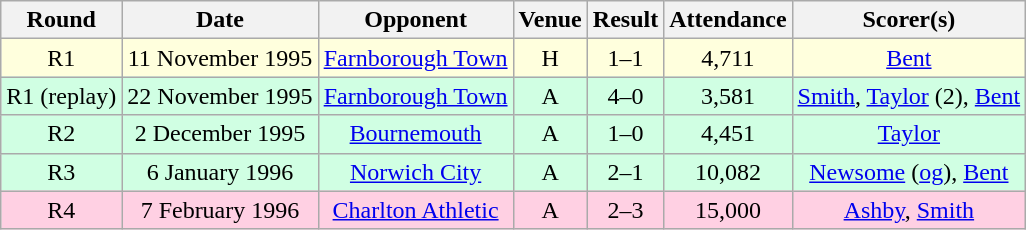<table style="text-align:center;" class="wikitable sortable">
<tr>
<th>Round</th>
<th>Date</th>
<th>Opponent</th>
<th>Venue</th>
<th>Result</th>
<th>Attendance</th>
<th>Scorer(s)</th>
</tr>
<tr style="background:#ffd;">
<td>R1</td>
<td>11 November 1995</td>
<td><a href='#'>Farnborough Town</a></td>
<td>H</td>
<td>1–1</td>
<td>4,711</td>
<td><a href='#'>Bent</a></td>
</tr>
<tr style="background:#d0ffe3;">
<td>R1 (replay)</td>
<td>22 November 1995</td>
<td><a href='#'>Farnborough Town</a></td>
<td>A</td>
<td>4–0</td>
<td>3,581</td>
<td><a href='#'>Smith</a>, <a href='#'>Taylor</a> (2), <a href='#'>Bent</a></td>
</tr>
<tr style="background:#d0ffe3;">
<td>R2</td>
<td>2 December 1995</td>
<td><a href='#'>Bournemouth</a></td>
<td>A</td>
<td>1–0</td>
<td>4,451</td>
<td><a href='#'>Taylor</a></td>
</tr>
<tr style="background:#d0ffe3;">
<td>R3</td>
<td>6 January 1996</td>
<td><a href='#'>Norwich City</a></td>
<td>A</td>
<td>2–1</td>
<td>10,082</td>
<td><a href='#'>Newsome</a> (<a href='#'>og</a>), <a href='#'>Bent</a></td>
</tr>
<tr style="background:#ffd0e3;">
<td>R4</td>
<td>7 February 1996</td>
<td><a href='#'>Charlton Athletic</a></td>
<td>A</td>
<td>2–3</td>
<td>15,000</td>
<td><a href='#'>Ashby</a>, <a href='#'>Smith</a></td>
</tr>
</table>
